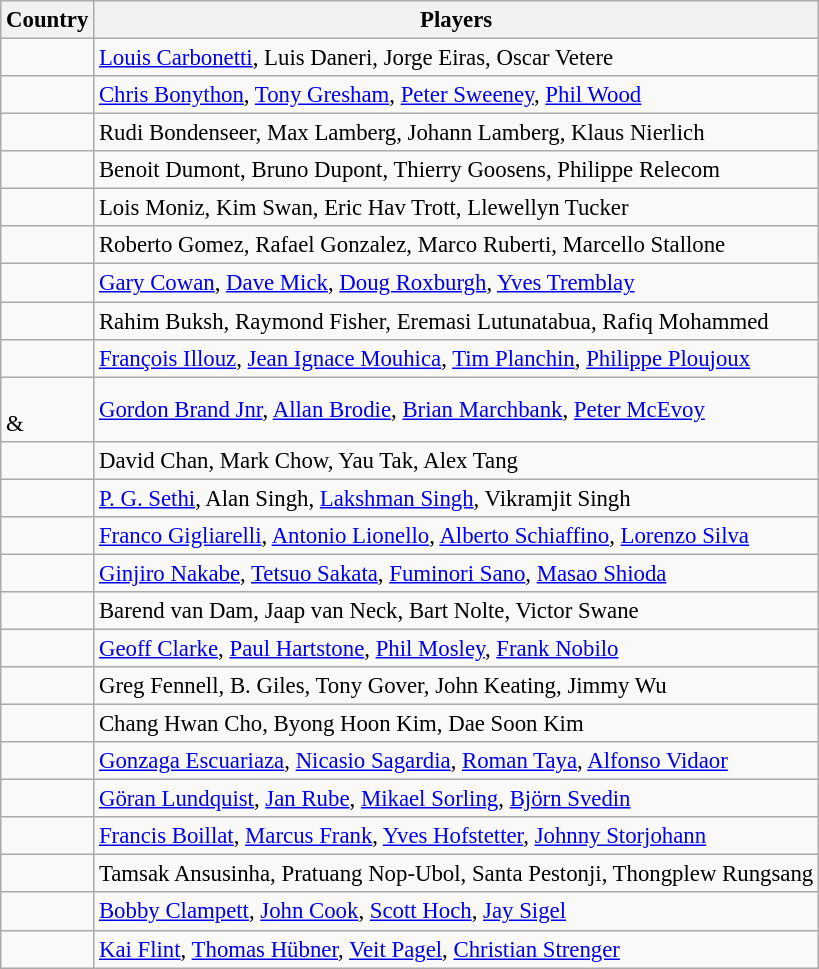<table class="wikitable" style="font-size:95%;">
<tr>
<th>Country</th>
<th>Players</th>
</tr>
<tr>
<td></td>
<td><a href='#'>Louis Carbonetti</a>, Luis Daneri, Jorge Eiras, Oscar Vetere</td>
</tr>
<tr>
<td></td>
<td><a href='#'>Chris Bonython</a>, <a href='#'>Tony Gresham</a>, <a href='#'>Peter Sweeney</a>, <a href='#'>Phil Wood</a></td>
</tr>
<tr>
<td></td>
<td>Rudi Bondenseer, Max Lamberg, Johann Lamberg, Klaus Nierlich</td>
</tr>
<tr>
<td></td>
<td>Benoit Dumont, Bruno Dupont, Thierry Goosens, Philippe Relecom</td>
</tr>
<tr>
<td></td>
<td>Lois Moniz, Kim Swan, Eric Hav Trott, Llewellyn Tucker</td>
</tr>
<tr>
<td></td>
<td>Roberto Gomez, Rafael Gonzalez, Marco Ruberti, Marcello Stallone</td>
</tr>
<tr>
<td></td>
<td><a href='#'>Gary Cowan</a>, <a href='#'>Dave Mick</a>, <a href='#'>Doug Roxburgh</a>, <a href='#'>Yves Tremblay</a></td>
</tr>
<tr>
<td></td>
<td>Rahim Buksh, Raymond Fisher, Eremasi Lutunatabua, Rafiq Mohammed</td>
</tr>
<tr>
<td></td>
<td><a href='#'>François Illouz</a>, <a href='#'>Jean Ignace Mouhica</a>, <a href='#'>Tim Planchin</a>, <a href='#'>Philippe Ploujoux</a></td>
</tr>
<tr>
<td><br>& </td>
<td><a href='#'>Gordon Brand Jnr</a>, <a href='#'>Allan Brodie</a>, <a href='#'>Brian Marchbank</a>, <a href='#'>Peter McEvoy</a></td>
</tr>
<tr>
<td></td>
<td>David Chan, Mark Chow, Yau Tak, Alex Tang</td>
</tr>
<tr>
<td></td>
<td><a href='#'>P. G. Sethi</a>, Alan Singh, <a href='#'>Lakshman Singh</a>, Vikramjit Singh</td>
</tr>
<tr>
<td></td>
<td><a href='#'>Franco Gigliarelli</a>, <a href='#'>Antonio Lionello</a>, <a href='#'>Alberto Schiaffino</a>, <a href='#'>Lorenzo Silva</a></td>
</tr>
<tr>
<td></td>
<td><a href='#'>Ginjiro Nakabe</a>, <a href='#'>Tetsuo Sakata</a>, <a href='#'>Fuminori Sano</a>, <a href='#'>Masao Shioda</a></td>
</tr>
<tr>
<td></td>
<td>Barend van Dam, Jaap van Neck, Bart Nolte, Victor Swane</td>
</tr>
<tr>
<td></td>
<td><a href='#'>Geoff Clarke</a>, <a href='#'>Paul Hartstone</a>, <a href='#'>Phil Mosley</a>, <a href='#'>Frank Nobilo</a></td>
</tr>
<tr>
<td></td>
<td>Greg Fennell, B. Giles, Tony Gover, John Keating, Jimmy Wu</td>
</tr>
<tr>
<td></td>
<td>Chang Hwan Cho, Byong Hoon Kim, Dae Soon Kim</td>
</tr>
<tr>
<td></td>
<td><a href='#'>Gonzaga Escuariaza</a>, <a href='#'>Nicasio Sagardia</a>, <a href='#'>Roman Taya</a>, <a href='#'>Alfonso Vidaor</a></td>
</tr>
<tr>
<td></td>
<td><a href='#'>Göran Lundquist</a>, <a href='#'>Jan Rube</a>, <a href='#'>Mikael Sorling</a>, <a href='#'>Björn Svedin</a></td>
</tr>
<tr>
<td></td>
<td><a href='#'>Francis Boillat</a>, <a href='#'>Marcus Frank</a>, <a href='#'>Yves Hofstetter</a>, <a href='#'>Johnny Storjohann</a></td>
</tr>
<tr>
<td></td>
<td>Tamsak Ansusinha, Pratuang Nop-Ubol, Santa Pestonji, Thongplew Rungsang</td>
</tr>
<tr>
<td></td>
<td><a href='#'>Bobby Clampett</a>, <a href='#'>John Cook</a>, <a href='#'>Scott Hoch</a>, <a href='#'>Jay Sigel</a></td>
</tr>
<tr>
<td></td>
<td><a href='#'>Kai Flint</a>, <a href='#'>Thomas Hübner</a>, <a href='#'>Veit Pagel</a>, <a href='#'>Christian Strenger</a></td>
</tr>
</table>
